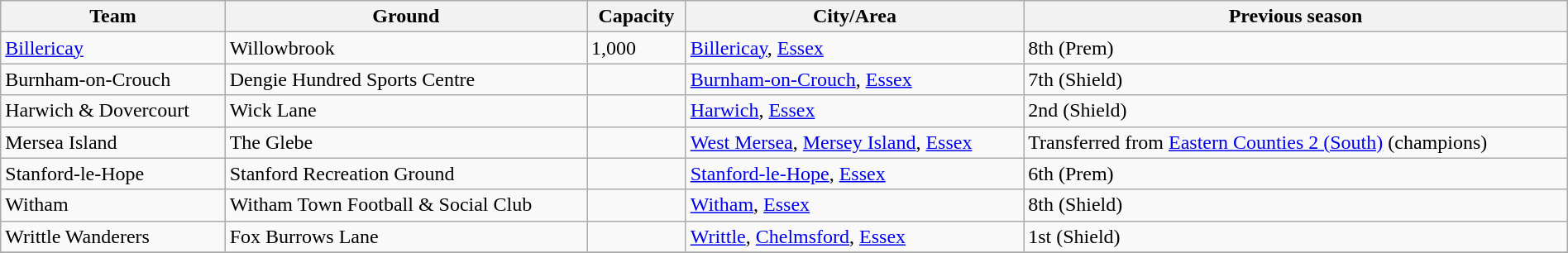<table class="wikitable sortable" width=100%>
<tr>
<th>Team</th>
<th>Ground</th>
<th>Capacity</th>
<th>City/Area</th>
<th>Previous season</th>
</tr>
<tr>
<td><a href='#'>Billericay</a></td>
<td>Willowbrook</td>
<td>1,000</td>
<td><a href='#'>Billericay</a>, <a href='#'>Essex</a></td>
<td>8th (Prem)</td>
</tr>
<tr>
<td>Burnham-on-Crouch</td>
<td>Dengie Hundred Sports Centre</td>
<td></td>
<td><a href='#'>Burnham-on-Crouch</a>, <a href='#'>Essex</a></td>
<td>7th (Shield)</td>
</tr>
<tr>
<td>Harwich & Dovercourt</td>
<td>Wick Lane</td>
<td></td>
<td><a href='#'>Harwich</a>, <a href='#'>Essex</a></td>
<td>2nd (Shield)</td>
</tr>
<tr>
<td>Mersea Island</td>
<td>The Glebe</td>
<td></td>
<td><a href='#'>West Mersea</a>, <a href='#'>Mersey Island</a>, <a href='#'>Essex</a></td>
<td>Transferred from <a href='#'>Eastern Counties 2 (South)</a> (champions)</td>
</tr>
<tr>
<td>Stanford-le-Hope</td>
<td>Stanford Recreation Ground</td>
<td></td>
<td><a href='#'>Stanford-le-Hope</a>, <a href='#'>Essex</a></td>
<td>6th (Prem)</td>
</tr>
<tr>
<td>Witham</td>
<td>Witham Town Football & Social Club</td>
<td></td>
<td><a href='#'>Witham</a>, <a href='#'>Essex</a></td>
<td>8th (Shield)</td>
</tr>
<tr>
<td>Writtle Wanderers</td>
<td>Fox Burrows Lane</td>
<td></td>
<td><a href='#'>Writtle</a>, <a href='#'>Chelmsford</a>, <a href='#'>Essex</a></td>
<td>1st (Shield)</td>
</tr>
<tr>
</tr>
</table>
